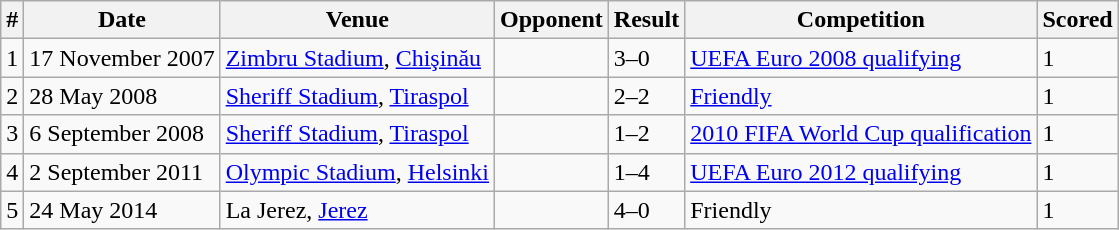<table class="wikitable">
<tr>
<th>#</th>
<th>Date</th>
<th>Venue</th>
<th>Opponent</th>
<th>Result</th>
<th>Competition</th>
<th>Scored</th>
</tr>
<tr>
<td>1</td>
<td>17 November 2007</td>
<td><a href='#'>Zimbru Stadium</a>, <a href='#'>Chişinău</a></td>
<td></td>
<td>3–0</td>
<td><a href='#'>UEFA Euro 2008 qualifying</a></td>
<td>1</td>
</tr>
<tr>
<td>2</td>
<td>28 May 2008</td>
<td><a href='#'>Sheriff Stadium</a>, <a href='#'>Tiraspol</a></td>
<td></td>
<td>2–2</td>
<td><a href='#'>Friendly</a></td>
<td>1</td>
</tr>
<tr>
<td>3</td>
<td>6 September 2008</td>
<td><a href='#'>Sheriff Stadium</a>, <a href='#'>Tiraspol</a></td>
<td></td>
<td>1–2</td>
<td><a href='#'>2010 FIFA World Cup qualification</a></td>
<td>1</td>
</tr>
<tr>
<td>4</td>
<td>2 September 2011</td>
<td><a href='#'>Olympic Stadium</a>, <a href='#'>Helsinki</a></td>
<td></td>
<td>1–4</td>
<td><a href='#'>UEFA Euro 2012 qualifying</a></td>
<td>1</td>
</tr>
<tr>
<td>5</td>
<td>24 May 2014</td>
<td>La Jerez, <a href='#'>Jerez</a></td>
<td></td>
<td>4–0</td>
<td>Friendly</td>
<td>1</td>
</tr>
</table>
